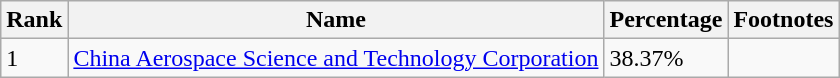<table class="wikitable">
<tr>
<th>Rank</th>
<th>Name</th>
<th>Percentage</th>
<th>Footnotes</th>
</tr>
<tr>
<td>1</td>
<td><a href='#'>China Aerospace Science and Technology Corporation</a></td>
<td>38.37%</td>
<td></td>
</tr>
</table>
